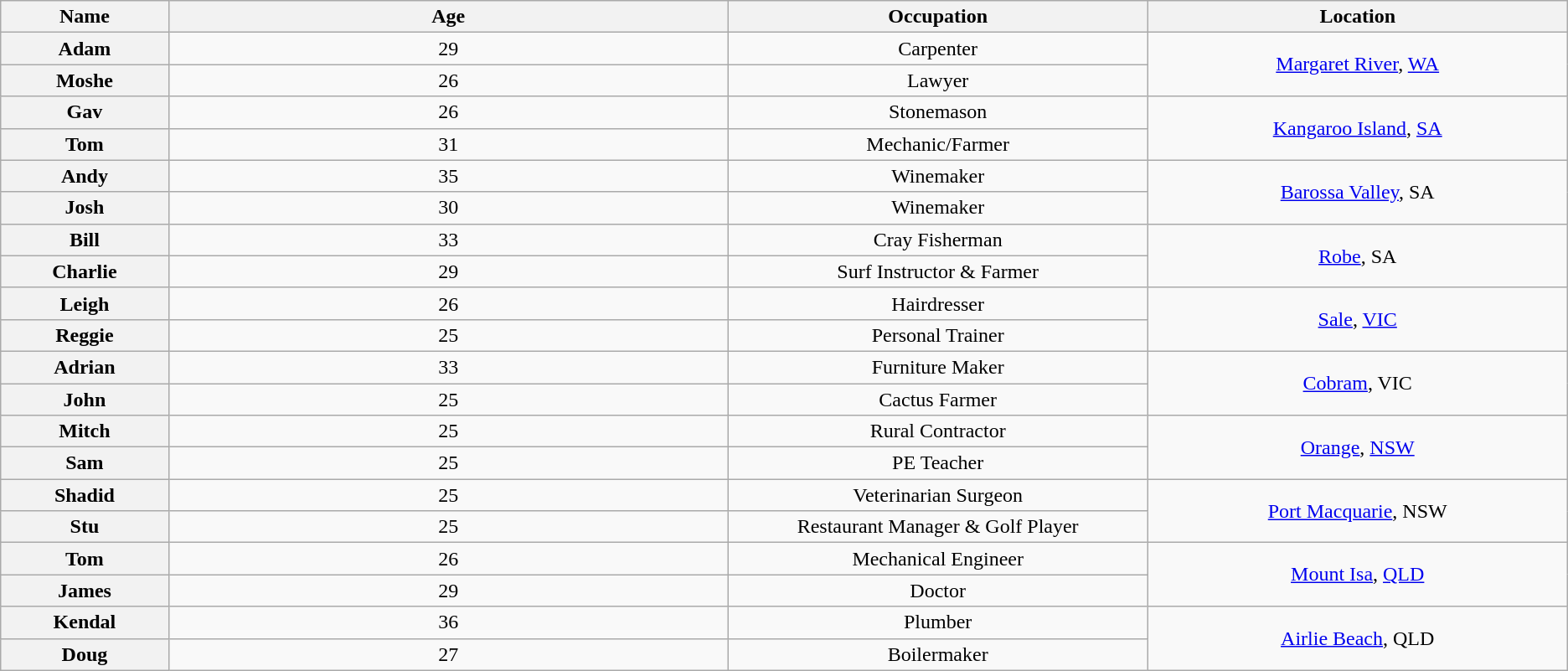<table class="wikitable sortable" style="text-align:center">
<tr>
<th scope="col" style="width:6%;">Name</th>
<th scope="col" style="width:20%;">Age</th>
<th scope="col" style="width:15%;">Occupation</th>
<th scope="col" style="width:15%;">Location</th>
</tr>
<tr>
<th>Adam</th>
<td>29</td>
<td>Carpenter</td>
<td rowspan="2"><a href='#'>Margaret River</a>, <a href='#'>WA</a></td>
</tr>
<tr>
<th>Moshe</th>
<td>26</td>
<td>Lawyer</td>
</tr>
<tr>
<th>Gav</th>
<td>26</td>
<td>Stonemason</td>
<td rowspan="2"><a href='#'>Kangaroo Island</a>, <a href='#'>SA</a></td>
</tr>
<tr>
<th>Tom</th>
<td>31</td>
<td>Mechanic/Farmer</td>
</tr>
<tr>
<th>Andy</th>
<td>35</td>
<td>Winemaker</td>
<td rowspan="2"><a href='#'>Barossa Valley</a>, SA</td>
</tr>
<tr>
<th>Josh</th>
<td>30</td>
<td>Winemaker</td>
</tr>
<tr>
<th>Bill</th>
<td>33</td>
<td>Cray Fisherman</td>
<td rowspan="2"><a href='#'>Robe</a>, SA</td>
</tr>
<tr>
<th>Charlie</th>
<td>29</td>
<td>Surf Instructor & Farmer</td>
</tr>
<tr>
<th>Leigh</th>
<td>26</td>
<td>Hairdresser</td>
<td rowspan="2"><a href='#'>Sale</a>, <a href='#'>VIC</a></td>
</tr>
<tr>
<th>Reggie</th>
<td>25</td>
<td>Personal Trainer</td>
</tr>
<tr>
<th>Adrian</th>
<td>33</td>
<td>Furniture Maker</td>
<td rowspan="2"><a href='#'>Cobram</a>, VIC</td>
</tr>
<tr>
<th>John</th>
<td>25</td>
<td>Cactus Farmer</td>
</tr>
<tr>
<th>Mitch</th>
<td>25</td>
<td>Rural Contractor</td>
<td rowspan="2"><a href='#'>Orange</a>, <a href='#'>NSW</a></td>
</tr>
<tr>
<th>Sam</th>
<td>25</td>
<td>PE Teacher</td>
</tr>
<tr>
<th>Shadid</th>
<td>25</td>
<td>Veterinarian Surgeon</td>
<td rowspan="2"><a href='#'>Port Macquarie</a>, NSW</td>
</tr>
<tr>
<th>Stu</th>
<td>25</td>
<td>Restaurant Manager & Golf Player</td>
</tr>
<tr>
<th>Tom</th>
<td>26</td>
<td>Mechanical Engineer</td>
<td rowspan="2"><a href='#'>Mount Isa</a>, <a href='#'>QLD</a></td>
</tr>
<tr>
<th>James</th>
<td>29</td>
<td>Doctor</td>
</tr>
<tr>
<th>Kendal</th>
<td>36</td>
<td>Plumber</td>
<td rowspan="2"><a href='#'>Airlie Beach</a>, QLD</td>
</tr>
<tr>
<th>Doug</th>
<td>27</td>
<td>Boilermaker</td>
</tr>
</table>
